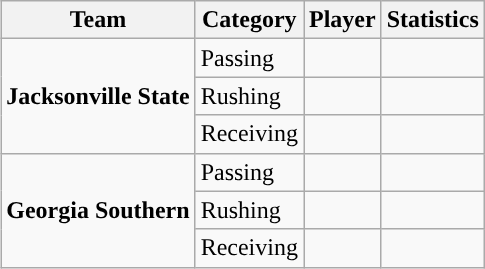<table class="wikitable" style="float: right;">
<tr>
<th>Team</th>
<th>Category</th>
<th>Player</th>
<th>Statistics</th>
</tr>
<tr>
<td rowspan=3><strong>Jacksonville State</strong></td>
<td>Passing</td>
<td></td>
<td></td>
</tr>
<tr>
<td>Rushing</td>
<td></td>
<td></td>
</tr>
<tr>
<td>Receiving</td>
<td></td>
<td></td>
</tr>
<tr>
<td rowspan=3><strong>Georgia Southern</strong></td>
<td>Passing</td>
<td></td>
<td></td>
</tr>
<tr>
<td>Rushing</td>
<td></td>
<td></td>
</tr>
<tr>
<td>Receiving</td>
<td></td>
<td></td>
</tr>
</table>
